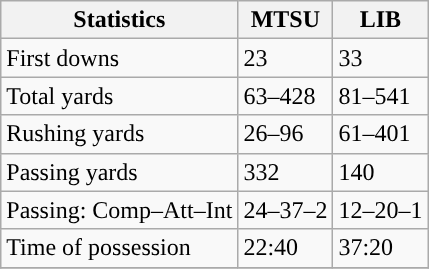<table class="wikitable" style="float: left;">
<tr>
<th>Statistics</th>
<th>MTSU</th>
<th>LIB</th>
</tr>
<tr>
<td>First downs</td>
<td>23</td>
<td>33</td>
</tr>
<tr>
<td>Total yards</td>
<td>63–428</td>
<td>81–541</td>
</tr>
<tr>
<td>Rushing yards</td>
<td>26–96</td>
<td>61–401</td>
</tr>
<tr>
<td>Passing yards</td>
<td>332</td>
<td>140</td>
</tr>
<tr>
<td>Passing: Comp–Att–Int</td>
<td>24–37–2</td>
<td>12–20–1</td>
</tr>
<tr>
<td>Time of possession</td>
<td>22:40</td>
<td>37:20</td>
</tr>
<tr>
</tr>
</table>
